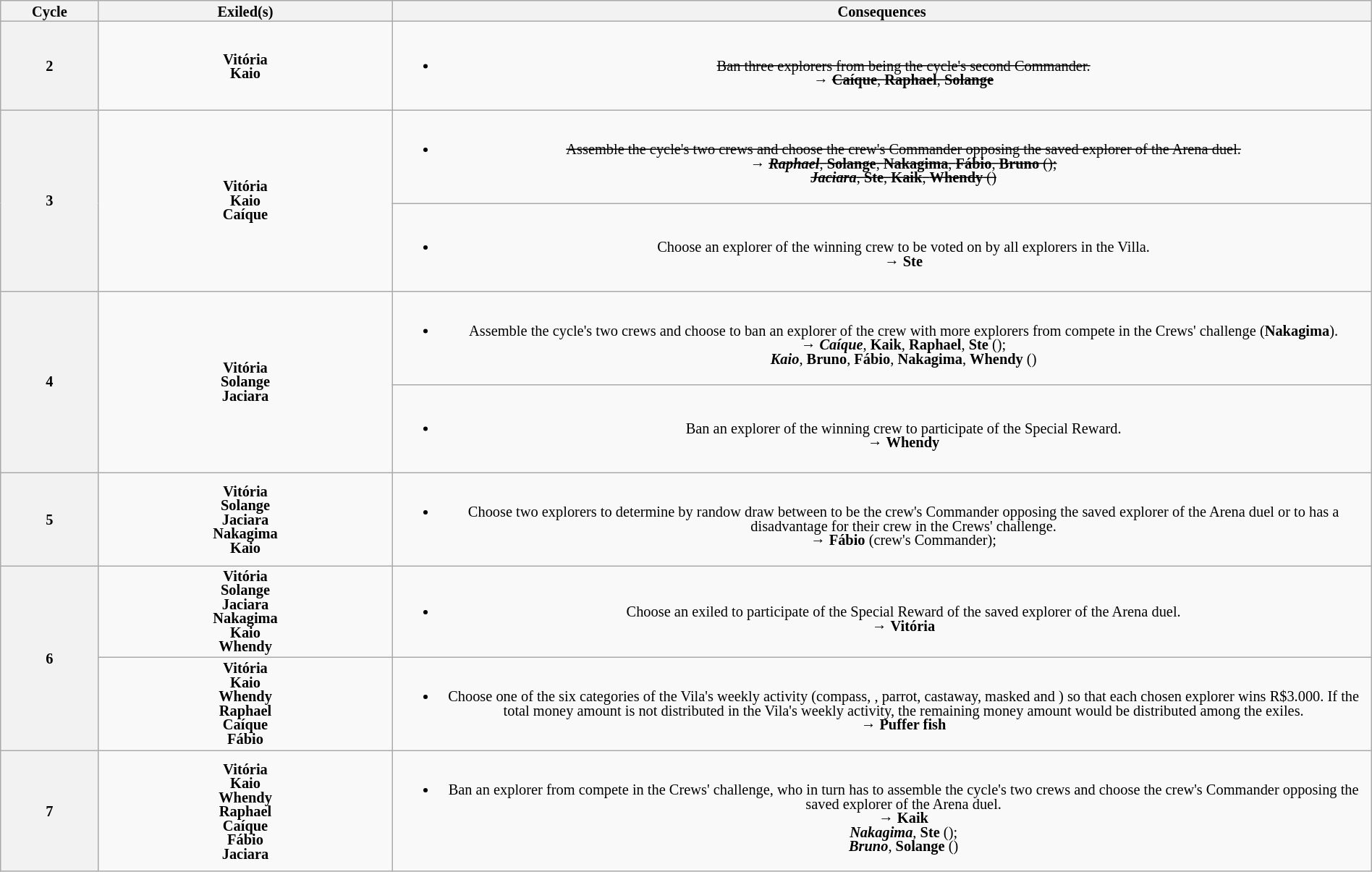<table class="wikitable" style="text-align:center; font-size:85%; width:100%; line-height:13px;">
<tr>
<th style="width:05%">Cycle</th>
<th style="width:15%">Exiled(s)</th>
<th style="width:50%">Consequences</th>
</tr>
<tr>
<th>2</th>
<td style="height:75px"><strong>Vitória</strong><br><strong>Kaio</strong></td>
<td style="height:75px"><br><ul><li><s>Ban three explorers from being the cycle's second Commander.</s><br>→ <s><strong>Caíque</strong>, <strong>Raphael</strong>, <strong>Solange</strong></s></li></ul></td>
</tr>
<tr>
<th rowspan=2>3</th>
<td style="height:150px" rowspan=2><strong>Vitória</strong><br><strong>Kaio</strong><br><strong>Caíque</strong></td>
<td style="height:75px"><br><ul><li><s>Assemble the cycle's two crews and choose the crew's Commander opposing the saved explorer of the Arena duel.</s><br>→ <s><strong><em>Raphael</em></strong>, <strong>Solange</strong>, <strong>Nakagima</strong>, <strong>Fábio</strong>, <strong>Bruno</strong> ();</s><br><s><strong><em>Jaciara</em></strong>, <strong>Ste</strong>, <strong>Kaik</strong>, <strong>Whendy</strong> ()</s></li></ul></td>
</tr>
<tr>
<td style="height:75px"><br><ul><li>Choose an explorer of the winning crew to be voted on by all explorers in the Villa.<br>→ <strong>Ste</strong></li></ul></td>
</tr>
<tr>
<th rowspan=2>4</th>
<td style="height:150px" rowspan=2><strong>Vitória</strong><br><strong>Solange</strong><br><strong>Jaciara</strong></td>
<td style="height:75px"><br><ul><li>Assemble the cycle's two crews and choose to ban an explorer of the crew with more explorers from compete in the Crews' challenge (<strong>Nakagima</strong>).<br>→ <strong><em>Caíque</em></strong>, <strong>Kaik</strong>, <strong>Raphael</strong>, <strong>Ste</strong> ();<br><strong><em>Kaio</em></strong>, <strong>Bruno</strong>, <strong>Fábio</strong>, <strong>Nakagima</strong>, <strong>Whendy</strong> ()</li></ul></td>
</tr>
<tr>
<td style="height:75px"><br><ul><li>Ban an explorer of the winning crew to participate of the Special Reward.<br>→ <strong>Whendy</strong></li></ul></td>
</tr>
<tr>
<th>5</th>
<td style="height:75px"><strong>Vitória</strong><br><strong>Solange</strong><br><strong>Jaciara</strong><br><strong>Nakagima</strong><br><strong>Kaio</strong></td>
<td style="height:75px"><br><ul><li>Choose two explorers to determine by randow draw between to be the crew's Commander opposing the saved explorer of the Arena duel or to has a disadvantage for their crew in the Crews' challenge.<br>→ <strong>Fábio</strong> (crew's Commander); </li></ul></td>
</tr>
<tr>
<th rowspan=2>6</th>
<td style="height:75px"><strong>Vitória</strong><br><strong>Solange</strong><br><strong>Jaciara</strong><br><strong>Nakagima</strong><br><strong>Kaio</strong><br><strong>Whendy</strong></td>
<td style="height:75px"><br><ul><li>Choose an exiled to participate of the Special Reward of the saved explorer of the Arena duel.<br>→ <strong>Vitória</strong></li></ul></td>
</tr>
<tr>
<td style="height:75px"><strong>Vitória</strong><br><strong>Kaio</strong><br><strong>Whendy</strong><br><strong>Raphael</strong><br><strong>Caíque</strong><br><strong>Fábio</strong></td>
<td style="height:75px"><br><ul><li>Choose one of the six categories of the Vila's weekly activity (compass, , parrot, castaway, masked and ) so that each chosen explorer wins R$3.000. If the total money amount is not distributed in the Vila's weekly activity, the remaining money amount would be distributed among the exiles.<br>→ <strong>Puffer fish</strong></li></ul></td>
</tr>
<tr>
<th>7</th>
<td style="height:75px"><strong>Vitória</strong><br><strong>Kaio</strong><br><strong>Whendy</strong><br><strong>Raphael</strong><br><strong>Caíque</strong><br><strong>Fábio</strong><br><strong>Jaciara</strong></td>
<td style="height:75px"><br><ul><li>Ban an explorer from compete in the Crews' challenge, who in turn has to assemble the cycle's two crews and choose the crew's Commander opposing the saved explorer of the Arena duel.<br>→ <strong>Kaik</strong><br><strong><em>Nakagima</em></strong>, <strong>Ste</strong> ();<br><strong><em>Bruno</em></strong>, <strong>Solange</strong> ()</li></ul></td>
</tr>
</table>
